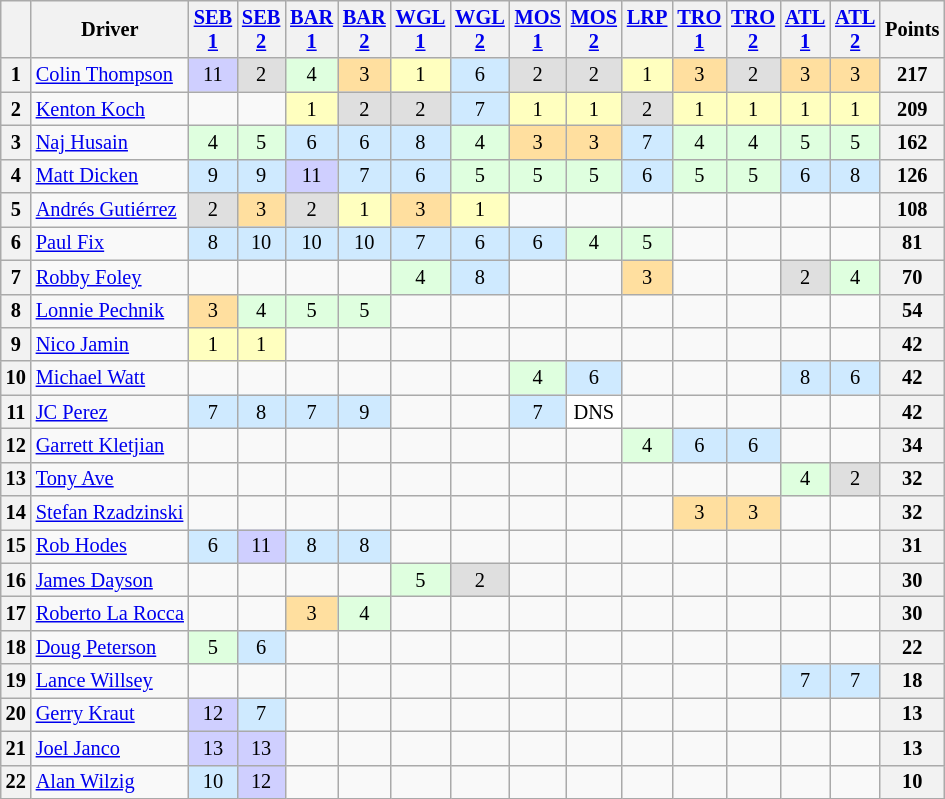<table class="wikitable" style="font-size:85%; text-align:center">
<tr style="background:#f9f9f9; vertical-align:top;">
<th valign=middle></th>
<th valign=middle>Driver</th>
<th><a href='#'>SEB<br>1</a></th>
<th><a href='#'>SEB<br>2</a></th>
<th><a href='#'>BAR<br>1</a></th>
<th><a href='#'>BAR<br>2</a></th>
<th><a href='#'>WGL<br>1</a></th>
<th><a href='#'>WGL<br>2</a></th>
<th><a href='#'>MOS<br>1</a></th>
<th><a href='#'>MOS<br>2</a></th>
<th><a href='#'>LRP</a></th>
<th><a href='#'>TRO<br>1</a></th>
<th><a href='#'>TRO<br>2</a></th>
<th><a href='#'>ATL<br>1</a></th>
<th><a href='#'>ATL<br>2</a></th>
<th valign=middle>Points</th>
</tr>
<tr>
<th>1</th>
<td align=left> <a href='#'>Colin Thompson</a></td>
<td style="background:#CFCFFF;">11</td>
<td style="background:#DFDFDF;">2</td>
<td style="background:#DFFFDF;">4</td>
<td style="background:#FFDF9F;">3</td>
<td style="background:#FFFFBF;">1</td>
<td style="background:#CFEAFF;">6</td>
<td style="background:#DFDFDF;">2</td>
<td style="background:#DFDFDF;">2</td>
<td style="background:#FFFFBF;">1</td>
<td style="background:#FFDF9F;">3</td>
<td style="background:#DFDFDF;">2</td>
<td style="background:#FFDF9F;">3</td>
<td style="background:#FFDF9F;">3</td>
<th>217</th>
</tr>
<tr>
<th>2</th>
<td align=left> <a href='#'>Kenton Koch</a></td>
<td></td>
<td></td>
<td style="background:#FFFFBF;">1</td>
<td style="background:#DFDFDF;">2</td>
<td style="background:#DFDFDF;">2</td>
<td style="background:#CFEAFF;">7</td>
<td style="background:#FFFFBF;">1</td>
<td style="background:#FFFFBF;">1</td>
<td style="background:#DFDFDF;">2</td>
<td style="background:#FFFFBF;">1</td>
<td style="background:#FFFFBF;">1</td>
<td style="background:#FFFFBF;">1</td>
<td style="background:#FFFFBF;">1</td>
<th>209</th>
</tr>
<tr>
<th>3</th>
<td align=left> <a href='#'>Naj Husain</a></td>
<td style="background:#DFFFDF;">4</td>
<td style="background:#DFFFDF;">5</td>
<td style="background:#CFEAFF;">6</td>
<td style="background:#CFEAFF;">6</td>
<td style="background:#CFEAFF;">8</td>
<td style="background:#DFFFDF;">4</td>
<td style="background:#FFDF9F;">3</td>
<td style="background:#FFDF9F;">3</td>
<td style="background:#CFEAFF;">7</td>
<td style="background:#DFFFDF;">4</td>
<td style="background:#DFFFDF;">4</td>
<td style="background:#DFFFDF;">5</td>
<td style="background:#DFFFDF;">5</td>
<th>162</th>
</tr>
<tr>
<th>4</th>
<td align=left> <a href='#'>Matt Dicken</a></td>
<td style="background:#CFEAFF;">9</td>
<td style="background:#CFEAFF;">9</td>
<td style="background:#CFCFFF;">11</td>
<td style="background:#CFEAFF;">7</td>
<td style="background:#CFEAFF;">6</td>
<td style="background:#DFFFDF;">5</td>
<td style="background:#DFFFDF;">5</td>
<td style="background:#DFFFDF;">5</td>
<td style="background:#CFEAFF;">6</td>
<td style="background:#DFFFDF;">5</td>
<td style="background:#DFFFDF;">5</td>
<td style="background:#CFEAFF;">6</td>
<td style="background:#CFEAFF;">8</td>
<th>126</th>
</tr>
<tr>
<th>5</th>
<td align=left> <a href='#'>Andrés Gutiérrez</a></td>
<td style="background:#DFDFDF;">2</td>
<td style="background:#FFDF9F;">3</td>
<td style="background:#DFDFDF;">2</td>
<td style="background:#FFFFBF;">1</td>
<td style="background:#FFDF9F;">3</td>
<td style="background:#FFFFBF;">1</td>
<td></td>
<td></td>
<td></td>
<td></td>
<td></td>
<td></td>
<td></td>
<th>108</th>
</tr>
<tr>
<th>6</th>
<td align=left> <a href='#'>Paul Fix</a></td>
<td style="background:#CFEAFF;">8</td>
<td style="background:#CFEAFF;">10</td>
<td style="background:#CFEAFF;">10</td>
<td style="background:#CFEAFF;">10</td>
<td style="background:#CFEAFF;">7</td>
<td style="background:#CFEAFF;">6</td>
<td style="background:#CFEAFF;">6</td>
<td style="background:#DFFFDF;">4</td>
<td style="background:#DFFFDF;">5</td>
<td></td>
<td></td>
<td></td>
<td></td>
<th>81</th>
</tr>
<tr>
<th>7</th>
<td align=left> <a href='#'>Robby Foley</a></td>
<td></td>
<td></td>
<td></td>
<td></td>
<td style="background:#DFFFDF;">4</td>
<td style="background:#CFEAFF;">8</td>
<td></td>
<td></td>
<td style="background:#FFDF9F;">3</td>
<td></td>
<td></td>
<td style="background:#DFDFDF;">2</td>
<td style="background:#DFFFDF;">4</td>
<th>70</th>
</tr>
<tr>
<th>8</th>
<td align=left> <a href='#'>Lonnie Pechnik</a></td>
<td style="background:#FFDF9F;">3</td>
<td style="background:#DFFFDF;">4</td>
<td style="background:#DFFFDF;">5</td>
<td style="background:#DFFFDF;">5</td>
<td></td>
<td></td>
<td></td>
<td></td>
<td></td>
<td></td>
<td></td>
<td></td>
<td></td>
<th>54</th>
</tr>
<tr>
<th>9</th>
<td align=left> <a href='#'>Nico Jamin</a></td>
<td style="background:#FFFFBF;">1</td>
<td style="background:#FFFFBF;">1</td>
<td></td>
<td></td>
<td></td>
<td></td>
<td></td>
<td></td>
<td></td>
<td></td>
<td></td>
<td></td>
<td></td>
<th>42</th>
</tr>
<tr>
<th>10</th>
<td align=left> <a href='#'>Michael Watt</a></td>
<td></td>
<td></td>
<td></td>
<td></td>
<td></td>
<td></td>
<td style="background:#DFFFDF;">4</td>
<td style="background:#CFEAFF;">6</td>
<td></td>
<td></td>
<td></td>
<td style="background:#CFEAFF;">8</td>
<td style="background:#CFEAFF;">6</td>
<th>42</th>
</tr>
<tr>
<th>11</th>
<td align=left> <a href='#'>JC Perez</a></td>
<td style="background:#CFEAFF;">7</td>
<td style="background:#CFEAFF;">8</td>
<td style="background:#CFEAFF;">7</td>
<td style="background:#CFEAFF;">9</td>
<td></td>
<td></td>
<td style="background:#CFEAFF;">7</td>
<td style="background:#FFFFFF;">DNS</td>
<td></td>
<td></td>
<td></td>
<td></td>
<td></td>
<th>42</th>
</tr>
<tr>
<th>12</th>
<td align=left> <a href='#'>Garrett Kletjian</a></td>
<td></td>
<td></td>
<td></td>
<td></td>
<td></td>
<td></td>
<td></td>
<td></td>
<td style="background:#DFFFDF;">4</td>
<td style="background:#CFEAFF;">6</td>
<td style="background:#CFEAFF;">6</td>
<td></td>
<td></td>
<th>34</th>
</tr>
<tr>
<th>13</th>
<td align=left> <a href='#'>Tony Ave</a></td>
<td></td>
<td></td>
<td></td>
<td></td>
<td></td>
<td></td>
<td></td>
<td></td>
<td></td>
<td></td>
<td></td>
<td style="background:#DFFFDF;">4</td>
<td style="background:#DFDFDF;">2</td>
<th>32</th>
</tr>
<tr>
<th>14</th>
<td align=left> <a href='#'>Stefan Rzadzinski</a></td>
<td></td>
<td></td>
<td></td>
<td></td>
<td></td>
<td></td>
<td></td>
<td></td>
<td></td>
<td style="background:#FFDF9F;">3</td>
<td style="background:#FFDF9F;">3</td>
<td></td>
<td></td>
<th>32</th>
</tr>
<tr>
<th>15</th>
<td align=left> <a href='#'>Rob Hodes</a></td>
<td style="background:#CFEAFF;">6</td>
<td style="background:#CFCFFF;">11</td>
<td style="background:#CFEAFF;">8</td>
<td style="background:#CFEAFF;">8</td>
<td></td>
<td></td>
<td></td>
<td></td>
<td></td>
<td></td>
<td></td>
<td></td>
<td></td>
<th>31</th>
</tr>
<tr>
<th>16</th>
<td align=left> <a href='#'>James Dayson</a></td>
<td></td>
<td></td>
<td></td>
<td></td>
<td style="background:#DFFFDF;">5</td>
<td style="background:#DFDFDF;">2</td>
<td></td>
<td></td>
<td></td>
<td></td>
<td></td>
<td></td>
<td></td>
<th>30</th>
</tr>
<tr>
<th>17</th>
<td align=left> <a href='#'>Roberto La Rocca</a></td>
<td></td>
<td></td>
<td style="background:#FFDF9F;">3</td>
<td style="background:#DFFFDF;">4</td>
<td></td>
<td></td>
<td></td>
<td></td>
<td></td>
<td></td>
<td></td>
<td></td>
<td></td>
<th>30</th>
</tr>
<tr>
<th>18</th>
<td align=left> <a href='#'>Doug Peterson</a></td>
<td style="background:#DFFFDF;">5</td>
<td style="background:#CFEAFF;">6</td>
<td></td>
<td></td>
<td></td>
<td></td>
<td></td>
<td></td>
<td></td>
<td></td>
<td></td>
<td></td>
<td></td>
<th>22</th>
</tr>
<tr>
<th>19</th>
<td align=left> <a href='#'>Lance Willsey</a></td>
<td></td>
<td></td>
<td></td>
<td></td>
<td></td>
<td></td>
<td></td>
<td></td>
<td></td>
<td></td>
<td></td>
<td style="background:#CFEAFF;">7</td>
<td style="background:#CFEAFF;">7</td>
<th>18</th>
</tr>
<tr>
<th>20</th>
<td align=left> <a href='#'>Gerry Kraut</a></td>
<td style="background:#CFCFFF;">12</td>
<td style="background:#CFEAFF;">7</td>
<td></td>
<td></td>
<td></td>
<td></td>
<td></td>
<td></td>
<td></td>
<td></td>
<td></td>
<td></td>
<td></td>
<th>13</th>
</tr>
<tr>
<th>21</th>
<td align=left> <a href='#'>Joel Janco</a></td>
<td style="background:#CFCFFF;">13</td>
<td style="background:#CFCFFF;">13</td>
<td></td>
<td></td>
<td></td>
<td></td>
<td></td>
<td></td>
<td></td>
<td></td>
<td></td>
<td></td>
<td></td>
<th>13</th>
</tr>
<tr>
<th>22</th>
<td align=left> <a href='#'>Alan Wilzig</a></td>
<td style="background:#CFEAFF;">10</td>
<td style="background:#CFCFFF;">12</td>
<td></td>
<td></td>
<td></td>
<td></td>
<td></td>
<td></td>
<td></td>
<td></td>
<td></td>
<td></td>
<td></td>
<th>10</th>
</tr>
</table>
